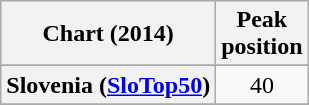<table class="wikitable plainrowheaders sortable" style="text-align:center">
<tr>
<th scope="col">Chart (2014)</th>
<th scope="col">Peak<br>position</th>
</tr>
<tr>
</tr>
<tr>
</tr>
<tr>
</tr>
<tr>
</tr>
<tr>
</tr>
<tr>
</tr>
<tr>
</tr>
<tr>
</tr>
<tr>
</tr>
<tr>
</tr>
<tr>
</tr>
<tr>
<th scope="row">Slovenia (<a href='#'>SloTop50</a>)</th>
<td>40</td>
</tr>
<tr>
</tr>
<tr>
</tr>
<tr>
</tr>
</table>
